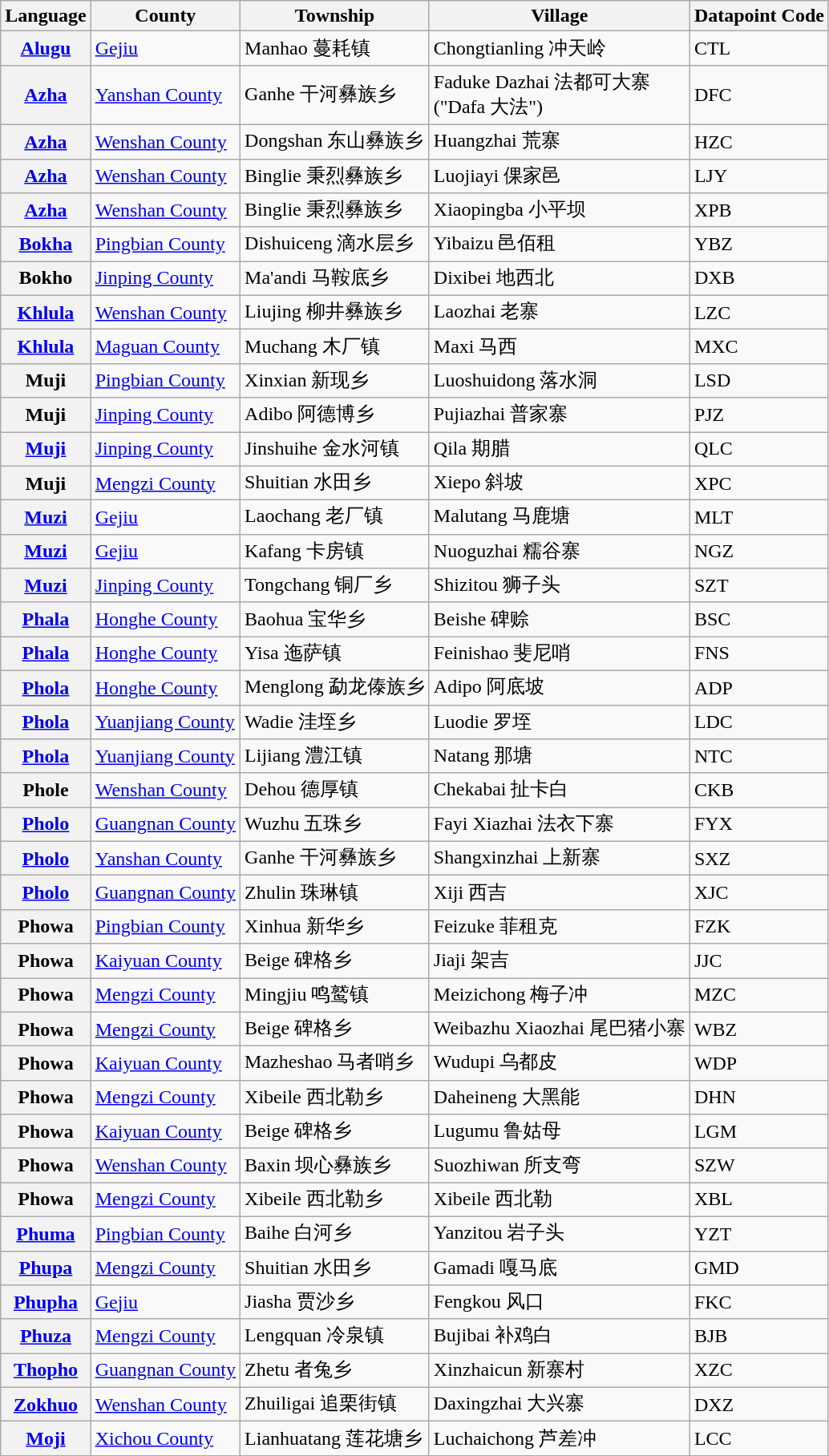<table class="wikitable sortable">
<tr>
<th c=01>Language</th>
<th c=02>County</th>
<th c=03>Township</th>
<th c=04>Village</th>
<th c=05>Datapoint Code</th>
</tr>
<tr>
<th c=01><a href='#'>Alugu</a></th>
<td c=02><a href='#'>Gejiu</a></td>
<td c=03>Manhao 蔓耗镇</td>
<td c=04>Chongtianling 冲天岭</td>
<td c=05>CTL</td>
</tr>
<tr>
<th c=01><a href='#'>Azha</a></th>
<td c=02><a href='#'>Yanshan County</a></td>
<td c=03>Ganhe 干河彝族乡</td>
<td c=04>Faduke Dazhai 法都可大寨 <br>("Dafa 大法")</td>
<td c=05>DFC</td>
</tr>
<tr>
<th c=01><a href='#'>Azha</a></th>
<td c=02><a href='#'>Wenshan County</a></td>
<td c=03>Dongshan 东山彝族乡</td>
<td c=04>Huangzhai 荒寨</td>
<td c=05>HZC</td>
</tr>
<tr>
<th c=01><a href='#'>Azha</a></th>
<td c=02><a href='#'>Wenshan County</a></td>
<td c=03>Binglie 秉烈彝族乡</td>
<td c=04>Luojiayi 倮家邑</td>
<td c=05>LJY</td>
</tr>
<tr>
<th c=01><a href='#'>Azha</a></th>
<td c=02><a href='#'>Wenshan County</a></td>
<td c=03>Binglie 秉烈彝族乡</td>
<td c=04>Xiaopingba 小平坝</td>
<td c=05>XPB</td>
</tr>
<tr>
<th c=01><a href='#'>Bokha</a></th>
<td c=02><a href='#'>Pingbian County</a></td>
<td c=03>Dishuiceng 滴水层乡</td>
<td c=04>Yibaizu 邑佰租</td>
<td c=05>YBZ</td>
</tr>
<tr>
<th c=01>Bokho</th>
<td c=02><a href='#'>Jinping County</a></td>
<td c=03>Ma'andi 马鞍底乡</td>
<td c=04>Dixibei 地西北</td>
<td c=05>DXB</td>
</tr>
<tr>
<th c=01><a href='#'>Khlula</a></th>
<td c=02><a href='#'>Wenshan County</a></td>
<td c=03>Liujing 柳井彝族乡</td>
<td c=04>Laozhai 老寨</td>
<td c=05>LZC</td>
</tr>
<tr>
<th c=01><a href='#'>Khlula</a></th>
<td c=02><a href='#'>Maguan County</a></td>
<td c=03>Muchang 木厂镇</td>
<td c=04>Maxi 马西</td>
<td c=05>MXC</td>
</tr>
<tr>
<th c=01>Muji</th>
<td c=02><a href='#'>Pingbian County</a></td>
<td c=03>Xinxian 新现乡</td>
<td c=04>Luoshuidong 落水洞</td>
<td c=05>LSD</td>
</tr>
<tr>
<th c=01>Muji</th>
<td c=02><a href='#'>Jinping County</a></td>
<td c=03>Adibo 阿德博乡</td>
<td c=04>Pujiazhai 普家寨</td>
<td c=05>PJZ</td>
</tr>
<tr>
<th c=01><a href='#'>Muji</a></th>
<td c=02><a href='#'>Jinping County</a></td>
<td c=03>Jinshuihe 金水河镇</td>
<td c=04>Qila 期腊</td>
<td c=05>QLC</td>
</tr>
<tr>
<th c=01>Muji</th>
<td c=02><a href='#'>Mengzi County</a></td>
<td c=03>Shuitian 水田乡</td>
<td c=04>Xiepo 斜坡</td>
<td c=05>XPC</td>
</tr>
<tr>
<th c=01><a href='#'>Muzi</a></th>
<td c=02><a href='#'>Gejiu</a></td>
<td c=03>Laochang 老厂镇</td>
<td c=04>Malutang 马鹿塘</td>
<td c=05>MLT</td>
</tr>
<tr>
<th c=01><a href='#'>Muzi</a></th>
<td c=02><a href='#'>Gejiu</a></td>
<td c=03>Kafang 卡房镇</td>
<td c=04>Nuoguzhai 糯谷寨</td>
<td c=05>NGZ</td>
</tr>
<tr>
<th c=01><a href='#'>Muzi</a></th>
<td c=02><a href='#'>Jinping County</a></td>
<td c=03>Tongchang 铜厂乡</td>
<td c=04>Shizitou 狮子头</td>
<td c=05>SZT</td>
</tr>
<tr>
<th c=01><a href='#'>Phala</a></th>
<td c=02><a href='#'>Honghe County</a></td>
<td c=03>Baohua 宝华乡</td>
<td c=04>Beishe 碑赊</td>
<td c=05>BSC</td>
</tr>
<tr>
<th c=01><a href='#'>Phala</a></th>
<td c=02><a href='#'>Honghe County</a></td>
<td c=03>Yisa 迤萨镇</td>
<td c=04>Feinishao 斐尼哨</td>
<td c=05>FNS</td>
</tr>
<tr>
<th c=01><a href='#'>Phola</a></th>
<td c=02><a href='#'>Honghe County</a></td>
<td c=03>Menglong 勐龙傣族乡</td>
<td c=04>Adipo 阿底坡</td>
<td c=05>ADP</td>
</tr>
<tr>
<th c=01><a href='#'>Phola</a></th>
<td c=02><a href='#'>Yuanjiang County</a></td>
<td c=03>Wadie 洼垤乡</td>
<td c=04>Luodie 罗垤</td>
<td c=05>LDC</td>
</tr>
<tr>
<th c=01><a href='#'>Phola</a></th>
<td c=02><a href='#'>Yuanjiang County</a></td>
<td c=03>Lijiang 澧江镇</td>
<td c=04>Natang 那塘</td>
<td c=05>NTC</td>
</tr>
<tr>
<th c=01>Phole</th>
<td c=02><a href='#'>Wenshan County</a></td>
<td c=03>Dehou 德厚镇</td>
<td c=04>Chekabai 扯卡白</td>
<td c=05>CKB</td>
</tr>
<tr>
<th c=01><a href='#'>Pholo</a></th>
<td c=02><a href='#'>Guangnan County</a></td>
<td c=03>Wuzhu 五珠乡</td>
<td c=04>Fayi Xiazhai 法衣下寨</td>
<td c=05>FYX</td>
</tr>
<tr>
<th c=01><a href='#'>Pholo</a></th>
<td c=02><a href='#'>Yanshan County</a></td>
<td c=03>Ganhe 干河彝族乡</td>
<td c=04>Shangxinzhai 上新寨</td>
<td c=05>SXZ</td>
</tr>
<tr>
<th c=01><a href='#'>Pholo</a></th>
<td c=02><a href='#'>Guangnan County</a></td>
<td c=03>Zhulin 珠琳镇</td>
<td c=04>Xiji 西吉</td>
<td c=05>XJC</td>
</tr>
<tr>
<th c=01>Phowa</th>
<td c=02><a href='#'>Pingbian County</a></td>
<td c=03>Xinhua 新华乡</td>
<td c=04>Feizuke 菲租克</td>
<td c=05>FZK</td>
</tr>
<tr>
<th c=01>Phowa</th>
<td c=02><a href='#'>Kaiyuan County</a></td>
<td c=03>Beige 碑格乡</td>
<td c=04>Jiaji 架吉</td>
<td c=05>JJC</td>
</tr>
<tr>
<th c=01>Phowa</th>
<td c=02><a href='#'>Mengzi County</a></td>
<td c=03>Mingjiu 鸣鹫镇</td>
<td c=04>Meizichong 梅子冲</td>
<td c=05>MZC</td>
</tr>
<tr>
<th c=01>Phowa</th>
<td c=02><a href='#'>Mengzi County</a></td>
<td c=03>Beige 碑格乡</td>
<td c=04>Weibazhu Xiaozhai 尾巴猪小寨</td>
<td c=05>WBZ</td>
</tr>
<tr>
<th c=01>Phowa</th>
<td c=02><a href='#'>Kaiyuan County</a></td>
<td c=03>Mazheshao 马者哨乡</td>
<td c=04>Wudupi 乌都皮</td>
<td c=05>WDP</td>
</tr>
<tr>
<th c=01>Phowa</th>
<td c=02><a href='#'>Mengzi County</a></td>
<td c=03>Xibeile 西北勒乡</td>
<td c=04>Daheineng 大黑能</td>
<td c=05>DHN</td>
</tr>
<tr>
<th c=01>Phowa</th>
<td c=02><a href='#'>Kaiyuan County</a></td>
<td c=03>Beige 碑格乡</td>
<td c=04>Lugumu 鲁姑母</td>
<td c=05>LGM</td>
</tr>
<tr>
<th c=01>Phowa</th>
<td c=02><a href='#'>Wenshan County</a></td>
<td c=03>Baxin 坝心彝族乡</td>
<td c=04>Suozhiwan 所支弯</td>
<td c=05>SZW</td>
</tr>
<tr>
<th c=01>Phowa</th>
<td c=02><a href='#'>Mengzi County</a></td>
<td c=03>Xibeile 西北勒乡</td>
<td c=04>Xibeile 西北勒</td>
<td c=05>XBL</td>
</tr>
<tr>
<th c=01><a href='#'>Phuma</a></th>
<td c=02><a href='#'>Pingbian County</a></td>
<td c=03>Baihe 白河乡</td>
<td c=04>Yanzitou 岩子头</td>
<td c=05>YZT</td>
</tr>
<tr>
<th c=01><a href='#'>Phupa</a></th>
<td c=02><a href='#'>Mengzi County</a></td>
<td c=03>Shuitian 水田乡</td>
<td c=04>Gamadi 嘎马底</td>
<td c=05>GMD</td>
</tr>
<tr>
<th c=01><a href='#'>Phupha</a></th>
<td c=02><a href='#'>Gejiu</a></td>
<td c=03>Jiasha 贾沙乡</td>
<td c=04>Fengkou 风口</td>
<td c=05>FKC</td>
</tr>
<tr>
<th c=01><a href='#'>Phuza</a></th>
<td c=02><a href='#'>Mengzi County</a></td>
<td c=03>Lengquan 冷泉镇</td>
<td c=04>Bujibai 补鸡白</td>
<td c=05>BJB</td>
</tr>
<tr>
<th c=01><a href='#'>Thopho</a></th>
<td c=02><a href='#'>Guangnan County</a></td>
<td c=03>Zhetu 者兔乡</td>
<td c=04>Xinzhaicun 新寨村</td>
<td c=05>XZC</td>
</tr>
<tr>
<th c=01><a href='#'>Zokhuo</a></th>
<td c=02><a href='#'>Wenshan County</a></td>
<td c=03>Zhuiligai 追栗街镇</td>
<td c=04>Daxingzhai 大兴寨</td>
<td c=05>DXZ</td>
</tr>
<tr>
<th c=01><a href='#'>Moji</a></th>
<td c=02><a href='#'>Xichou County</a></td>
<td c=03>Lianhuatang 莲花塘乡</td>
<td c=04>Luchaichong 芦差冲</td>
<td c=05>LCC</td>
</tr>
</table>
